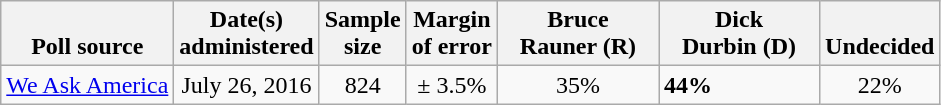<table class="wikitable">
<tr valign=bottom>
<th>Poll source</th>
<th>Date(s)<br>administered</th>
<th>Sample<br>size</th>
<th>Margin<br>of error</th>
<th style="width:100px;">Bruce<br>Rauner (R)</th>
<th style="width:100px;">Dick<br>Durbin (D)</th>
<th>Undecided</th>
</tr>
<tr>
<td><a href='#'>We Ask America</a></td>
<td align=center>July 26, 2016</td>
<td align=center>824</td>
<td align=center>± 3.5%</td>
<td align=center>35%</td>
<td><strong>44%</strong></td>
<td align=center>22%</td>
</tr>
</table>
